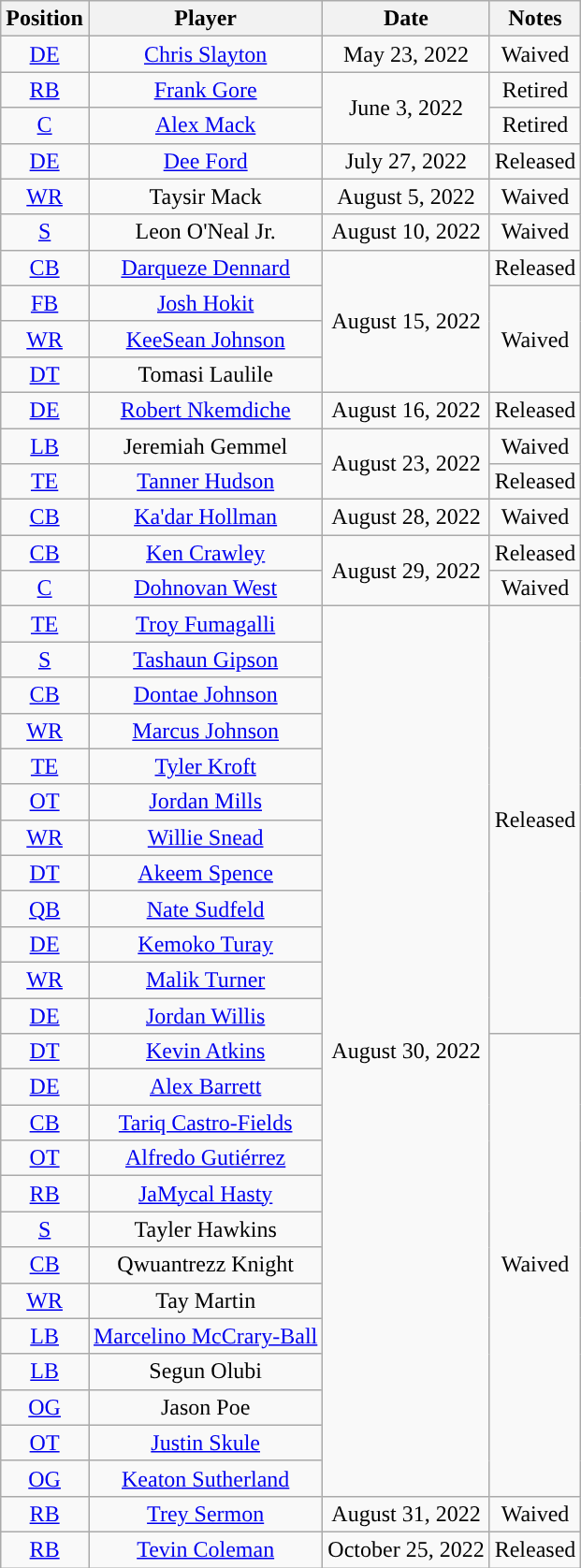<table class="sortable wikitable" style="text-align:center">
<tr>
<th>Position</th>
<th>Player</th>
<th>Date</th>
<th>Notes</th>
</tr>
<tr>
<td><a href='#'>DE</a></td>
<td><a href='#'>Chris Slayton</a></td>
<td>May 23, 2022</td>
<td>Waived</td>
</tr>
<tr>
<td><a href='#'>RB</a></td>
<td><a href='#'>Frank Gore</a></td>
<td rowspan="2">June 3, 2022</td>
<td>Retired</td>
</tr>
<tr>
<td><a href='#'>C</a></td>
<td><a href='#'>Alex Mack</a></td>
<td>Retired</td>
</tr>
<tr>
<td><a href='#'>DE</a></td>
<td><a href='#'>Dee Ford</a></td>
<td>July 27, 2022</td>
<td>Released</td>
</tr>
<tr>
<td><a href='#'>WR</a></td>
<td>Taysir Mack</td>
<td>August 5, 2022</td>
<td>Waived</td>
</tr>
<tr>
<td><a href='#'>S</a></td>
<td>Leon O'Neal Jr.</td>
<td>August 10, 2022</td>
<td>Waived</td>
</tr>
<tr>
<td><a href='#'>CB</a></td>
<td><a href='#'>Darqueze Dennard</a></td>
<td rowspan=4>August 15, 2022</td>
<td>Released</td>
</tr>
<tr>
<td><a href='#'>FB</a></td>
<td><a href='#'>Josh Hokit</a></td>
<td rowspan=3>Waived</td>
</tr>
<tr>
<td><a href='#'>WR</a></td>
<td><a href='#'>KeeSean Johnson</a></td>
</tr>
<tr>
<td><a href='#'>DT</a></td>
<td>Tomasi Laulile</td>
</tr>
<tr>
<td><a href='#'>DE</a></td>
<td><a href='#'>Robert Nkemdiche</a></td>
<td>August 16, 2022</td>
<td>Released</td>
</tr>
<tr>
<td><a href='#'>LB</a></td>
<td>Jeremiah Gemmel</td>
<td rowspan=2>August 23, 2022</td>
<td>Waived</td>
</tr>
<tr>
<td><a href='#'>TE</a></td>
<td><a href='#'>Tanner Hudson</a></td>
<td>Released</td>
</tr>
<tr>
<td><a href='#'>CB</a></td>
<td><a href='#'>Ka'dar Hollman</a></td>
<td>August 28, 2022</td>
<td>Waived</td>
</tr>
<tr>
<td><a href='#'>CB</a></td>
<td><a href='#'>Ken Crawley</a></td>
<td rowspan=2>August 29, 2022</td>
<td>Released</td>
</tr>
<tr>
<td><a href='#'>C</a></td>
<td><a href='#'>Dohnovan West</a></td>
<td>Waived</td>
</tr>
<tr>
<td><a href='#'>TE</a></td>
<td><a href='#'>Troy Fumagalli</a></td>
<td rowspan=25>August 30, 2022</td>
<td rowspan=12>Released</td>
</tr>
<tr>
<td><a href='#'>S</a></td>
<td><a href='#'>Tashaun Gipson</a></td>
</tr>
<tr>
<td><a href='#'>CB</a></td>
<td><a href='#'>Dontae Johnson</a></td>
</tr>
<tr>
<td><a href='#'>WR</a></td>
<td><a href='#'>Marcus Johnson</a></td>
</tr>
<tr>
<td><a href='#'>TE</a></td>
<td><a href='#'>Tyler Kroft</a></td>
</tr>
<tr>
<td><a href='#'>OT</a></td>
<td><a href='#'>Jordan Mills</a></td>
</tr>
<tr>
<td><a href='#'>WR</a></td>
<td><a href='#'>Willie Snead</a></td>
</tr>
<tr>
<td><a href='#'>DT</a></td>
<td><a href='#'>Akeem Spence</a></td>
</tr>
<tr>
<td><a href='#'>QB</a></td>
<td><a href='#'>Nate Sudfeld</a></td>
</tr>
<tr>
<td><a href='#'>DE</a></td>
<td><a href='#'>Kemoko Turay</a></td>
</tr>
<tr>
<td><a href='#'>WR</a></td>
<td><a href='#'>Malik Turner</a></td>
</tr>
<tr>
<td><a href='#'>DE</a></td>
<td><a href='#'>Jordan Willis</a></td>
</tr>
<tr>
<td><a href='#'>DT</a></td>
<td><a href='#'>Kevin Atkins</a></td>
<td rowspan="13">Waived</td>
</tr>
<tr>
<td><a href='#'>DE</a></td>
<td><a href='#'>Alex Barrett</a></td>
</tr>
<tr>
<td><a href='#'>CB</a></td>
<td><a href='#'>Tariq Castro-Fields</a></td>
</tr>
<tr>
<td><a href='#'>OT</a></td>
<td><a href='#'>Alfredo Gutiérrez</a></td>
</tr>
<tr>
<td><a href='#'>RB</a></td>
<td><a href='#'>JaMycal Hasty</a></td>
</tr>
<tr>
<td><a href='#'>S</a></td>
<td>Tayler Hawkins</td>
</tr>
<tr>
<td><a href='#'>CB</a></td>
<td>Qwuantrezz Knight</td>
</tr>
<tr>
<td><a href='#'>WR</a></td>
<td>Tay Martin</td>
</tr>
<tr>
<td><a href='#'>LB</a></td>
<td><a href='#'>Marcelino McCrary-Ball</a></td>
</tr>
<tr>
<td><a href='#'>LB</a></td>
<td>Segun Olubi</td>
</tr>
<tr>
<td><a href='#'>OG</a></td>
<td>Jason Poe</td>
</tr>
<tr>
<td><a href='#'>OT</a></td>
<td><a href='#'>Justin Skule</a></td>
</tr>
<tr>
<td><a href='#'>OG</a></td>
<td><a href='#'>Keaton Sutherland</a></td>
</tr>
<tr>
<td><a href='#'>RB</a></td>
<td><a href='#'>Trey Sermon</a></td>
<td>August 31, 2022</td>
<td>Waived</td>
</tr>
<tr>
<td><a href='#'>RB</a></td>
<td><a href='#'>Tevin Coleman</a></td>
<td>October 25, 2022</td>
<td>Released</td>
</tr>
</table>
